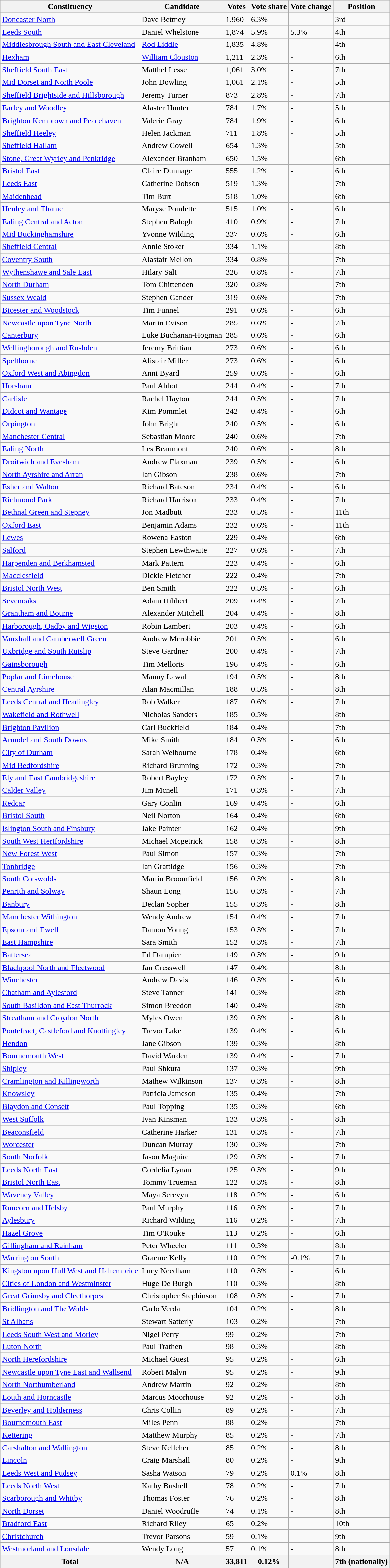<table class="wikitable sortable">
<tr>
<th>Constituency</th>
<th>Candidate</th>
<th>Votes</th>
<th>Vote share</th>
<th>Vote change</th>
<th>Position</th>
</tr>
<tr>
<td><a href='#'>Doncaster North</a></td>
<td>Dave Bettney</td>
<td>1,960</td>
<td>6.3%</td>
<td>-</td>
<td>3rd</td>
</tr>
<tr>
<td><a href='#'>Leeds South</a></td>
<td>Daniel Whelstone</td>
<td>1,874</td>
<td>5.9%</td>
<td>5.3%</td>
<td>4th</td>
</tr>
<tr>
<td><a href='#'>Middlesbrough South and East Cleveland</a></td>
<td><a href='#'>Rod Liddle</a></td>
<td>1,835</td>
<td>4.8%</td>
<td>-</td>
<td>4th</td>
</tr>
<tr>
<td><a href='#'>Hexham</a></td>
<td><a href='#'>William Clouston</a></td>
<td>1,211</td>
<td>2.3%</td>
<td>-</td>
<td>6th</td>
</tr>
<tr>
<td><a href='#'>Sheffield South East</a></td>
<td>Matthel Lesse</td>
<td>1,061</td>
<td>3.0%</td>
<td>-</td>
<td>7th</td>
</tr>
<tr>
<td><a href='#'>Mid Dorset and North Poole</a></td>
<td>John Dowling</td>
<td>1,061</td>
<td>2.1%</td>
<td>-</td>
<td>5th</td>
</tr>
<tr>
<td><a href='#'>Sheffield Brightside and Hillsborough</a></td>
<td>Jeremy Turner</td>
<td>873</td>
<td>2.8%</td>
<td>-</td>
<td>7th</td>
</tr>
<tr>
<td><a href='#'>Earley and Woodley</a></td>
<td>Alaster Hunter</td>
<td>784</td>
<td>1.7%</td>
<td>-</td>
<td>5th</td>
</tr>
<tr>
<td><a href='#'>Brighton Kemptown and Peacehaven</a></td>
<td>Valerie Gray</td>
<td>784</td>
<td>1.9%</td>
<td>-</td>
<td>6th</td>
</tr>
<tr>
<td><a href='#'>Sheffield Heeley</a></td>
<td>Helen Jackman</td>
<td>711</td>
<td>1.8%</td>
<td>-</td>
<td>5th</td>
</tr>
<tr>
<td><a href='#'>Sheffield Hallam</a></td>
<td>Andrew Cowell</td>
<td>654</td>
<td>1.3%</td>
<td>-</td>
<td>5th</td>
</tr>
<tr>
<td><a href='#'>Stone, Great Wyrley and Penkridge</a></td>
<td>Alexander Branham</td>
<td>650</td>
<td>1.5%</td>
<td>-</td>
<td>6th</td>
</tr>
<tr>
<td><a href='#'>Bristol East</a></td>
<td>Claire Dunnage</td>
<td>555</td>
<td>1.2%</td>
<td>-</td>
<td>6th</td>
</tr>
<tr>
<td><a href='#'>Leeds East</a></td>
<td>Catherine Dobson</td>
<td>519</td>
<td>1.3%</td>
<td>-</td>
<td>7th</td>
</tr>
<tr>
<td><a href='#'>Maidenhead</a></td>
<td>Tim Burt</td>
<td>518</td>
<td>1.0%</td>
<td>-</td>
<td>6th</td>
</tr>
<tr>
<td><a href='#'>Henley and Thame</a></td>
<td>Maryse Pomlette</td>
<td>515</td>
<td>1.0%</td>
<td>-</td>
<td>6th</td>
</tr>
<tr>
<td><a href='#'>Ealing Central and Acton</a></td>
<td>Stephen Balogh</td>
<td>410</td>
<td>0.9%</td>
<td>-</td>
<td>7th</td>
</tr>
<tr>
<td><a href='#'>Mid Buckinghamshire</a></td>
<td>Yvonne Wilding</td>
<td>337</td>
<td>0.6%</td>
<td>-</td>
<td>6th</td>
</tr>
<tr>
<td><a href='#'>Sheffield Central</a></td>
<td>Annie Stoker</td>
<td>334</td>
<td>1.1%</td>
<td>-</td>
<td>8th</td>
</tr>
<tr>
<td><a href='#'>Coventry South</a></td>
<td>Alastair Mellon</td>
<td>334</td>
<td>0.8%</td>
<td>-</td>
<td>7th</td>
</tr>
<tr>
<td><a href='#'>Wythenshawe and Sale East</a></td>
<td>Hilary Salt</td>
<td>326</td>
<td>0.8%</td>
<td>-</td>
<td>7th</td>
</tr>
<tr>
<td><a href='#'>North Durham</a></td>
<td>Tom Chittenden</td>
<td>320</td>
<td>0.8%</td>
<td>-</td>
<td>7th</td>
</tr>
<tr>
<td><a href='#'>Sussex Weald</a></td>
<td>Stephen Gander</td>
<td>319</td>
<td>0.6%</td>
<td>-</td>
<td>7th</td>
</tr>
<tr>
<td><a href='#'>Bicester and Woodstock</a></td>
<td>Tim Funnel</td>
<td>291</td>
<td>0.6%</td>
<td>-</td>
<td>6th</td>
</tr>
<tr>
<td><a href='#'>Newcastle upon Tyne North</a></td>
<td>Martin Evison</td>
<td>285</td>
<td>0.6%</td>
<td>-</td>
<td>7th</td>
</tr>
<tr>
<td><a href='#'>Canterbury</a></td>
<td>Luke Buchanan-Hogman</td>
<td>285</td>
<td>0.6%</td>
<td>-</td>
<td>6th</td>
</tr>
<tr>
<td><a href='#'>Wellingborough and Rushden</a></td>
<td>Jeremy Brittian</td>
<td>273</td>
<td>0.6%</td>
<td>-</td>
<td>6th</td>
</tr>
<tr>
<td><a href='#'>Spelthorne</a></td>
<td>Alistair Miller</td>
<td>273</td>
<td>0.6%</td>
<td>-</td>
<td>6th</td>
</tr>
<tr>
<td><a href='#'>Oxford West and Abingdon</a></td>
<td>Anni Byard</td>
<td>259</td>
<td>0.6%</td>
<td>-</td>
<td>6th</td>
</tr>
<tr>
<td><a href='#'>Horsham</a></td>
<td>Paul Abbot</td>
<td>244</td>
<td>0.4%</td>
<td>-</td>
<td>7th</td>
</tr>
<tr>
<td><a href='#'>Carlisle</a></td>
<td>Rachel Hayton</td>
<td>244</td>
<td>0.5%</td>
<td>-</td>
<td>7th</td>
</tr>
<tr>
<td><a href='#'>Didcot and Wantage</a></td>
<td>Kim Pommlet</td>
<td>242</td>
<td>0.4%</td>
<td>-</td>
<td>6th</td>
</tr>
<tr>
<td><a href='#'>Orpington</a></td>
<td>John Bright</td>
<td>240</td>
<td>0.5%</td>
<td>-</td>
<td>6th</td>
</tr>
<tr>
<td><a href='#'>Manchester Central</a></td>
<td>Sebastian Moore</td>
<td>240</td>
<td>0.6%</td>
<td>-</td>
<td>7th</td>
</tr>
<tr>
<td><a href='#'>Ealing North</a></td>
<td>Les Beaumont</td>
<td>240</td>
<td>0.6%</td>
<td>-</td>
<td>8th</td>
</tr>
<tr>
<td><a href='#'>Droitwich and Evesham</a></td>
<td>Andrew Flaxman</td>
<td>239</td>
<td>0.5%</td>
<td>-</td>
<td>6th</td>
</tr>
<tr>
<td><a href='#'>North Ayrshire and Arran</a></td>
<td>Ian Gibson</td>
<td>238</td>
<td>0.6%</td>
<td>-</td>
<td>7th</td>
</tr>
<tr>
<td><a href='#'>Esher and Walton</a></td>
<td>Richard Bateson</td>
<td>234</td>
<td>0.4%</td>
<td>-</td>
<td>6th</td>
</tr>
<tr>
<td><a href='#'>Richmond Park</a></td>
<td>Richard Harrison</td>
<td>233</td>
<td>0.4%</td>
<td>-</td>
<td>7th</td>
</tr>
<tr>
<td><a href='#'>Bethnal Green and Stepney</a></td>
<td>Jon Madbutt</td>
<td>233</td>
<td>0.5%</td>
<td>-</td>
<td>11th</td>
</tr>
<tr>
<td><a href='#'>Oxford East</a></td>
<td>Benjamin Adams</td>
<td>232</td>
<td>0.6%</td>
<td>-</td>
<td>11th</td>
</tr>
<tr>
<td><a href='#'>Lewes</a></td>
<td>Rowena Easton</td>
<td>229</td>
<td>0.4%</td>
<td>-</td>
<td>6th</td>
</tr>
<tr>
<td><a href='#'>Salford</a></td>
<td>Stephen Lewthwaite</td>
<td>227</td>
<td>0.6%</td>
<td>-</td>
<td>7th</td>
</tr>
<tr>
<td><a href='#'>Harpenden and Berkhamsted</a></td>
<td>Mark Pattern</td>
<td>223</td>
<td>0.4%</td>
<td>-</td>
<td>6th</td>
</tr>
<tr>
<td><a href='#'>Macclesfield</a></td>
<td>Dickie Fletcher</td>
<td>222</td>
<td>0.4%</td>
<td>-</td>
<td>7th</td>
</tr>
<tr>
<td><a href='#'>Bristol North West</a></td>
<td>Ben Smith</td>
<td>222</td>
<td>0.5%</td>
<td>-</td>
<td>6th</td>
</tr>
<tr>
<td><a href='#'>Sevenoaks</a></td>
<td>Adam Hibbert</td>
<td>209</td>
<td>0.4%</td>
<td>-</td>
<td>7th</td>
</tr>
<tr>
<td><a href='#'>Grantham and Bourne</a></td>
<td>Alexander Mitchell</td>
<td>204</td>
<td>0.4%</td>
<td>-</td>
<td>8th</td>
</tr>
<tr>
<td><a href='#'>Harborough, Oadby and Wigston</a></td>
<td>Robin Lambert</td>
<td>203</td>
<td>0.4%</td>
<td>-</td>
<td>6th</td>
</tr>
<tr>
<td><a href='#'>Vauxhall and Camberwell Green</a></td>
<td>Andrew Mcrobbie</td>
<td>201</td>
<td>0.5%</td>
<td>-</td>
<td>6th</td>
</tr>
<tr>
<td><a href='#'>Uxbridge and South Ruislip</a></td>
<td>Steve Gardner</td>
<td>200</td>
<td>0.4%</td>
<td>-</td>
<td>7th</td>
</tr>
<tr>
<td><a href='#'>Gainsborough</a></td>
<td>Tim Melloris</td>
<td>196</td>
<td>0.4%</td>
<td>-</td>
<td>6th</td>
</tr>
<tr>
<td><a href='#'>Poplar and Limehouse</a></td>
<td>Manny Lawal</td>
<td>194</td>
<td>0.5%</td>
<td>-</td>
<td>8th</td>
</tr>
<tr>
<td><a href='#'>Central Ayrshire</a></td>
<td>Alan Macmillan</td>
<td>188</td>
<td>0.5%</td>
<td>-</td>
<td>8th</td>
</tr>
<tr>
<td><a href='#'>Leeds Central and Headingley</a></td>
<td>Rob Walker</td>
<td>187</td>
<td>0.6%</td>
<td>-</td>
<td>7th</td>
</tr>
<tr>
<td><a href='#'>Wakefield and Rothwell</a></td>
<td>Nicholas Sanders</td>
<td>185</td>
<td>0.5%</td>
<td>-</td>
<td>8th</td>
</tr>
<tr>
<td><a href='#'>Brighton Pavilion</a></td>
<td>Carl Buckfield</td>
<td>184</td>
<td>0.4%</td>
<td>-</td>
<td>7th</td>
</tr>
<tr>
<td><a href='#'>Arundel and South Downs</a></td>
<td>Mike Smith</td>
<td>184</td>
<td>0.3%</td>
<td>-</td>
<td>6th</td>
</tr>
<tr>
<td><a href='#'>City of Durham</a></td>
<td>Sarah Welbourne</td>
<td>178</td>
<td>0.4%</td>
<td>-</td>
<td>6th</td>
</tr>
<tr>
<td><a href='#'>Mid Bedfordshire</a></td>
<td>Richard Brunning</td>
<td>172</td>
<td>0.3%</td>
<td>-</td>
<td>7th</td>
</tr>
<tr>
<td><a href='#'>Ely and East Cambridgeshire</a></td>
<td>Robert Bayley</td>
<td>172</td>
<td>0.3%</td>
<td>-</td>
<td>7th</td>
</tr>
<tr>
<td><a href='#'>Calder Valley</a></td>
<td>Jim Mcnell</td>
<td>171</td>
<td>0.3%</td>
<td>-</td>
<td>7th</td>
</tr>
<tr>
<td><a href='#'>Redcar</a></td>
<td>Gary Conlin</td>
<td>169</td>
<td>0.4%</td>
<td>-</td>
<td>6th</td>
</tr>
<tr>
<td><a href='#'>Bristol South</a></td>
<td>Neil Norton</td>
<td>164</td>
<td>0.4%</td>
<td>-</td>
<td>6th</td>
</tr>
<tr>
<td><a href='#'>Islington South and Finsbury</a></td>
<td>Jake Painter</td>
<td>162</td>
<td>0.4%</td>
<td>-</td>
<td>9th</td>
</tr>
<tr>
<td><a href='#'>South West Hertfordshire</a></td>
<td>Michael Mcgetrick</td>
<td>158</td>
<td>0.3%</td>
<td>-</td>
<td>8th</td>
</tr>
<tr>
<td><a href='#'>New Forest West</a></td>
<td>Paul Simon</td>
<td>157</td>
<td>0.3%</td>
<td>-</td>
<td>7th</td>
</tr>
<tr>
<td><a href='#'>Tonbridge</a></td>
<td>Ian Grattidge</td>
<td>156</td>
<td>0.3%</td>
<td>-</td>
<td>7th</td>
</tr>
<tr>
<td><a href='#'>South Cotswolds</a></td>
<td>Martin Broomfield</td>
<td>156</td>
<td>0.3%</td>
<td>-</td>
<td>8th</td>
</tr>
<tr>
<td><a href='#'>Penrith and Solway</a></td>
<td>Shaun Long</td>
<td>156</td>
<td>0.3%</td>
<td>-</td>
<td>7th</td>
</tr>
<tr>
<td><a href='#'>Banbury</a></td>
<td>Declan Sopher</td>
<td>155</td>
<td>0.3%</td>
<td>-</td>
<td>8th</td>
</tr>
<tr>
<td><a href='#'>Manchester Withington</a></td>
<td>Wendy Andrew</td>
<td>154</td>
<td>0.4%</td>
<td>-</td>
<td>7th</td>
</tr>
<tr>
<td><a href='#'>Epsom and Ewell</a></td>
<td>Damon Young</td>
<td>153</td>
<td>0.3%</td>
<td>-</td>
<td>7th</td>
</tr>
<tr>
<td><a href='#'>East Hampshire</a></td>
<td>Sara Smith</td>
<td>152</td>
<td>0.3%</td>
<td>-</td>
<td>7th</td>
</tr>
<tr>
<td><a href='#'>Battersea</a></td>
<td>Ed Dampier</td>
<td>149</td>
<td>0.3%</td>
<td>-</td>
<td>9th</td>
</tr>
<tr>
<td><a href='#'>Blackpool North and Fleetwood</a></td>
<td>Jan Cresswell</td>
<td>147</td>
<td>0.4%</td>
<td>-</td>
<td>8th</td>
</tr>
<tr>
<td><a href='#'>Winchester</a></td>
<td>Andrew Davis</td>
<td>146</td>
<td>0.3%</td>
<td>-</td>
<td>6th</td>
</tr>
<tr>
<td><a href='#'>Chatham and Aylesford</a></td>
<td>Steve Tanner</td>
<td>141</td>
<td>0.3%</td>
<td>-</td>
<td>8th</td>
</tr>
<tr>
<td><a href='#'>South Basildon and East Thurrock</a></td>
<td>Simon Breedon</td>
<td>140</td>
<td>0.4%</td>
<td>-</td>
<td>8th</td>
</tr>
<tr>
<td><a href='#'>Streatham and Croydon North</a></td>
<td>Myles Owen</td>
<td>139</td>
<td>0.3%</td>
<td>-</td>
<td>8th</td>
</tr>
<tr>
<td><a href='#'>Pontefract, Castleford and Knottingley</a></td>
<td>Trevor Lake</td>
<td>139</td>
<td>0.4%</td>
<td>-</td>
<td>6th</td>
</tr>
<tr>
<td><a href='#'>Hendon</a></td>
<td>Jane Gibson</td>
<td>139</td>
<td>0.3%</td>
<td>-</td>
<td>8th</td>
</tr>
<tr>
<td><a href='#'>Bournemouth West</a></td>
<td>David Warden</td>
<td>139</td>
<td>0.4%</td>
<td>-</td>
<td>7th</td>
</tr>
<tr>
<td><a href='#'>Shipley</a></td>
<td>Paul Shkura</td>
<td>137</td>
<td>0.3%</td>
<td>-</td>
<td>9th</td>
</tr>
<tr>
<td><a href='#'>Cramlington and Killingworth</a></td>
<td>Mathew Wilkinson</td>
<td>137</td>
<td>0.3%</td>
<td>-</td>
<td>8th</td>
</tr>
<tr>
<td><a href='#'>Knowsley</a></td>
<td>Patricia Jameson</td>
<td>135</td>
<td>0.4%</td>
<td>-</td>
<td>7th</td>
</tr>
<tr>
<td><a href='#'>Blaydon and Consett</a></td>
<td>Paul Topping</td>
<td>135</td>
<td>0.3%</td>
<td>-</td>
<td>6th</td>
</tr>
<tr>
<td><a href='#'>West Suffolk</a></td>
<td>Ivan Kinsman</td>
<td>133</td>
<td>0.3%</td>
<td>-</td>
<td>8th</td>
</tr>
<tr>
<td><a href='#'>Beaconsfield</a></td>
<td>Catherine Harker</td>
<td>131</td>
<td>0.3%</td>
<td>-</td>
<td>7th</td>
</tr>
<tr>
<td><a href='#'>Worcester</a></td>
<td>Duncan Murray</td>
<td>130</td>
<td>0.3%</td>
<td>-</td>
<td>7th</td>
</tr>
<tr>
<td><a href='#'>South Norfolk</a></td>
<td>Jason Maguire</td>
<td>129</td>
<td>0.3%</td>
<td>-</td>
<td>7th</td>
</tr>
<tr>
<td><a href='#'>Leeds North East</a></td>
<td>Cordelia Lynan</td>
<td>125</td>
<td>0.3%</td>
<td>-</td>
<td>9th</td>
</tr>
<tr>
<td><a href='#'>Bristol North East</a></td>
<td>Tommy Trueman</td>
<td>122</td>
<td>0.3%</td>
<td>-</td>
<td>8th</td>
</tr>
<tr>
<td><a href='#'>Waveney Valley</a></td>
<td>Maya Serevyn</td>
<td>118</td>
<td>0.2%</td>
<td>-</td>
<td>6th</td>
</tr>
<tr>
<td><a href='#'>Runcorn and Helsby</a></td>
<td>Paul Murphy</td>
<td>116</td>
<td>0.3%</td>
<td>-</td>
<td>7th</td>
</tr>
<tr>
<td><a href='#'>Aylesbury</a></td>
<td>Richard Wilding</td>
<td>116</td>
<td>0.2%</td>
<td>-</td>
<td>7th</td>
</tr>
<tr>
<td><a href='#'>Hazel Grove</a></td>
<td>Tim O'Rouke</td>
<td>113</td>
<td>0.2%</td>
<td>-</td>
<td>6th</td>
</tr>
<tr>
<td><a href='#'>Gillingham and Rainham</a></td>
<td>Peter Wheeler</td>
<td>111</td>
<td>0.3%</td>
<td>-</td>
<td>8th</td>
</tr>
<tr>
<td><a href='#'>Warrington South</a></td>
<td>Graeme Kelly</td>
<td>110</td>
<td>0.2%</td>
<td>-0.1%</td>
<td>7th</td>
</tr>
<tr>
<td><a href='#'>Kingston upon Hull West and Haltemprice</a></td>
<td>Lucy Needham</td>
<td>110</td>
<td>0.3%</td>
<td>-</td>
<td>6th</td>
</tr>
<tr>
<td><a href='#'>Cities of London and Westminster</a></td>
<td>Huge De Burgh</td>
<td>110</td>
<td>0.3%</td>
<td>-</td>
<td>8th</td>
</tr>
<tr>
<td><a href='#'>Great Grimsby and Cleethorpes</a></td>
<td>Christopher Stephinson</td>
<td>108</td>
<td>0.3%</td>
<td>-</td>
<td>7th</td>
</tr>
<tr>
<td><a href='#'>Bridlington and The Wolds</a></td>
<td>Carlo Verda</td>
<td>104</td>
<td>0.2%</td>
<td>-</td>
<td>8th</td>
</tr>
<tr>
<td><a href='#'>St Albans</a></td>
<td>Stewart Satterly</td>
<td>103</td>
<td>0.2%</td>
<td>-</td>
<td>7th</td>
</tr>
<tr>
<td><a href='#'>Leeds South West and Morley</a></td>
<td>Nigel Perry</td>
<td>99</td>
<td>0.2%</td>
<td>-</td>
<td>7th</td>
</tr>
<tr>
<td><a href='#'>Luton North</a></td>
<td>Paul Trathen</td>
<td>98</td>
<td>0.3%</td>
<td>-</td>
<td>8th</td>
</tr>
<tr>
<td><a href='#'>North Herefordshire</a></td>
<td>Michael Guest</td>
<td>95</td>
<td>0.2%</td>
<td>-</td>
<td>6th</td>
</tr>
<tr>
<td><a href='#'>Newcastle upon Tyne East and Wallsend</a></td>
<td>Robert Malyn</td>
<td>95</td>
<td>0.2%</td>
<td>-</td>
<td>9th</td>
</tr>
<tr>
<td><a href='#'>North Northumberland</a></td>
<td>Andrew Martin</td>
<td>92</td>
<td>0.2%</td>
<td>-</td>
<td>8th</td>
</tr>
<tr>
<td><a href='#'>Louth and Horncastle</a></td>
<td>Marcus Moorhouse</td>
<td>92</td>
<td>0.2%</td>
<td>-</td>
<td>8th</td>
</tr>
<tr>
<td><a href='#'>Beverley and Holderness</a></td>
<td>Chris Collin</td>
<td>89</td>
<td>0.2%</td>
<td>-</td>
<td>7th</td>
</tr>
<tr>
<td><a href='#'>Bournemouth East</a></td>
<td>Miles Penn</td>
<td>88</td>
<td>0.2%</td>
<td>-</td>
<td>7th</td>
</tr>
<tr>
<td><a href='#'>Kettering</a></td>
<td>Matthew Murphy</td>
<td>85</td>
<td>0.2%</td>
<td>-</td>
<td>7th</td>
</tr>
<tr>
<td><a href='#'>Carshalton and Wallington</a></td>
<td>Steve Kelleher</td>
<td>85</td>
<td>0.2%</td>
<td>-</td>
<td>8th</td>
</tr>
<tr>
<td><a href='#'>Lincoln</a></td>
<td>Craig Marshall</td>
<td>80</td>
<td>0.2%</td>
<td>-</td>
<td>9th</td>
</tr>
<tr>
<td><a href='#'>Leeds West and Pudsey</a></td>
<td>Sasha Watson</td>
<td>79</td>
<td>0.2%</td>
<td>0.1%</td>
<td>8th</td>
</tr>
<tr>
<td><a href='#'>Leeds North West</a></td>
<td>Kathy Bushell</td>
<td>78</td>
<td>0.2%</td>
<td>-</td>
<td>7th</td>
</tr>
<tr>
<td><a href='#'>Scarborough and Whitby</a></td>
<td>Thomas Foster</td>
<td>76</td>
<td>0.2%</td>
<td>-</td>
<td>8th</td>
</tr>
<tr>
<td><a href='#'>North Dorset</a></td>
<td>Daniel Woodruffe</td>
<td>74</td>
<td>0.1%</td>
<td>-</td>
<td>8th</td>
</tr>
<tr>
<td><a href='#'>Bradford East</a></td>
<td>Richard Riley</td>
<td>65</td>
<td>0.2%</td>
<td>-</td>
<td>10th</td>
</tr>
<tr>
<td><a href='#'>Christchurch</a></td>
<td>Trevor Parsons</td>
<td>59</td>
<td>0.1%</td>
<td>-</td>
<td>9th</td>
</tr>
<tr>
<td><a href='#'>Westmorland and Lonsdale</a></td>
<td>Wendy Long</td>
<td>57</td>
<td>0.1%</td>
<td>-</td>
<td>8th</td>
</tr>
<tr>
<th>Total</th>
<th>N/A</th>
<th>33,811</th>
<th>0.12%</th>
<th></th>
<th>7th (nationally)</th>
</tr>
</table>
